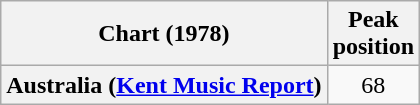<table class="wikitable plainrowheaders" style="text-align:center">
<tr>
<th>Chart (1978)</th>
<th>Peak<br>position</th>
</tr>
<tr>
<th scope="row">Australia (<a href='#'>Kent Music Report</a>)</th>
<td>68</td>
</tr>
</table>
